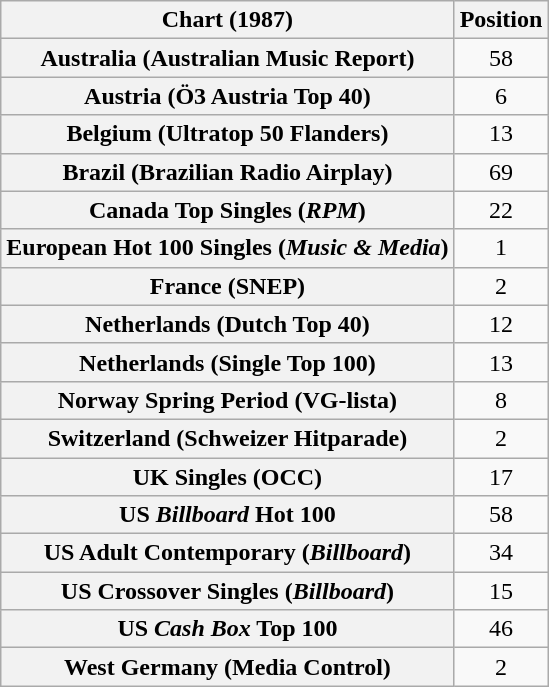<table class="wikitable sortable plainrowheaders" style="text-align:center">
<tr>
<th>Chart (1987)</th>
<th>Position</th>
</tr>
<tr>
<th scope="row">Australia (Australian Music Report)</th>
<td>58</td>
</tr>
<tr>
<th scope="row">Austria (Ö3 Austria Top 40)</th>
<td>6</td>
</tr>
<tr>
<th scope="row">Belgium (Ultratop 50 Flanders)</th>
<td>13</td>
</tr>
<tr>
<th scope="row">Brazil (Brazilian Radio Airplay)</th>
<td>69</td>
</tr>
<tr>
<th scope="row">Canada Top Singles (<em>RPM</em>)</th>
<td>22</td>
</tr>
<tr>
<th scope="row">European Hot 100 Singles (<em>Music & Media</em>)</th>
<td>1</td>
</tr>
<tr>
<th scope="row">France (SNEP)</th>
<td>2</td>
</tr>
<tr>
<th scope="row">Netherlands (Dutch Top 40)</th>
<td>12</td>
</tr>
<tr>
<th scope="row">Netherlands (Single Top 100)</th>
<td>13</td>
</tr>
<tr>
<th scope="row">Norway Spring Period (VG-lista)</th>
<td>8</td>
</tr>
<tr>
<th scope="row">Switzerland (Schweizer Hitparade)</th>
<td>2</td>
</tr>
<tr>
<th scope="row">UK Singles (OCC)</th>
<td>17</td>
</tr>
<tr>
<th scope="row">US <em>Billboard</em> Hot 100</th>
<td>58</td>
</tr>
<tr>
<th scope="row">US Adult Contemporary (<em>Billboard</em>)</th>
<td>34</td>
</tr>
<tr>
<th scope="row">US Crossover Singles (<em>Billboard</em>)</th>
<td>15</td>
</tr>
<tr>
<th scope="row">US <em>Cash Box</em> Top 100</th>
<td>46</td>
</tr>
<tr>
<th scope="row">West Germany (Media Control)</th>
<td>2</td>
</tr>
</table>
